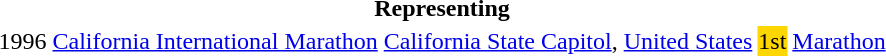<table>
<tr>
<th colspan="5">Representing </th>
</tr>
<tr>
<td>1996</td>
<td><a href='#'>California International Marathon</a></td>
<td><a href='#'>California State Capitol</a>, <a href='#'>United States</a></td>
<td bgcolor="gold">1st</td>
<td><a href='#'>Marathon</a></td>
</tr>
</table>
